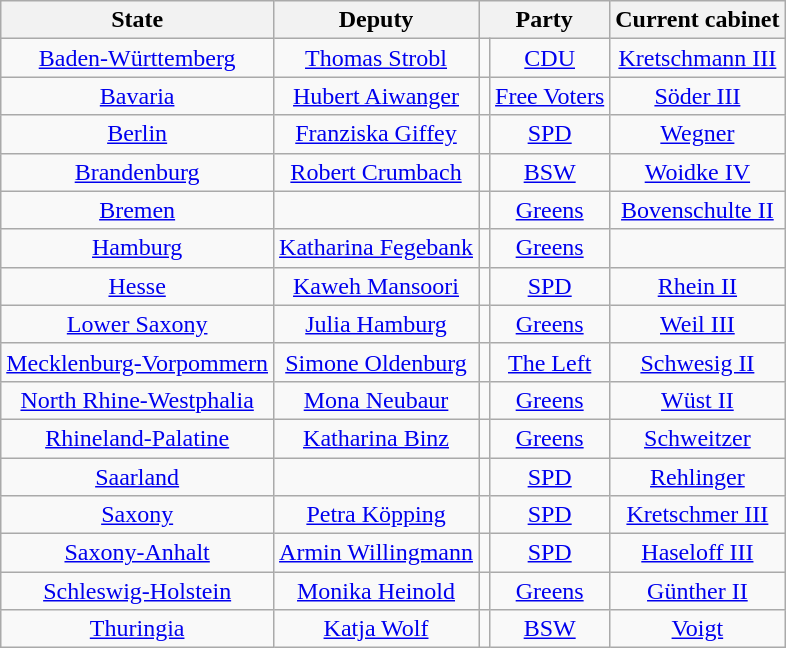<table class="wikitable sortable" style="text-align:center">
<tr>
<th>State</th>
<th>Deputy</th>
<th colspan=2>Party</th>
<th>Current cabinet</th>
</tr>
<tr>
<td><a href='#'>Baden-Württemberg</a></td>
<td data-sort-value="Strobl, Thomas"><a href='#'>Thomas Strobl</a></td>
<td></td>
<td><a href='#'>CDU</a></td>
<td><a href='#'>Kretschmann III</a></td>
</tr>
<tr>
<td><a href='#'>Bavaria</a></td>
<td data-sort-value="Aiwanger, Hubert"><a href='#'>Hubert Aiwanger</a></td>
<td></td>
<td><a href='#'>Free Voters</a></td>
<td><a href='#'>Söder III</a></td>
</tr>
<tr>
<td><a href='#'>Berlin</a></td>
<td data-sort-value="Giffey, Franziska"><a href='#'>Franziska Giffey</a></td>
<td></td>
<td><a href='#'>SPD</a></td>
<td><a href='#'>Wegner</a></td>
</tr>
<tr>
<td><a href='#'>Brandenburg</a></td>
<td data-sort-value="Crumbach, Robert"><a href='#'>Robert Crumbach</a></td>
<td></td>
<td><a href='#'>BSW</a></td>
<td><a href='#'>Woidke IV</a></td>
</tr>
<tr>
<td><a href='#'>Bremen</a></td>
<td data-sort-value="Fecker, Björn"></td>
<td></td>
<td><a href='#'>Greens</a></td>
<td><a href='#'>Bovenschulte II</a></td>
</tr>
<tr>
<td><a href='#'>Hamburg</a></td>
<td data-sort-value="Fegebank, Katharina"><a href='#'>Katharina Fegebank</a></td>
<td></td>
<td><a href='#'>Greens</a></td>
<td></td>
</tr>
<tr>
<td><a href='#'>Hesse</a></td>
<td data-sort-value="Mansoori, Kaweh"><a href='#'>Kaweh Mansoori</a></td>
<td></td>
<td><a href='#'>SPD</a></td>
<td><a href='#'>Rhein II</a></td>
</tr>
<tr>
<td><a href='#'>Lower Saxony</a></td>
<td data-sort-value="Hamburg, Julia"><a href='#'>Julia Hamburg</a></td>
<td></td>
<td><a href='#'>Greens</a></td>
<td><a href='#'>Weil III</a></td>
</tr>
<tr>
<td><a href='#'>Mecklenburg-Vorpommern</a></td>
<td data-sort-value="Oldenburg, Simone"><a href='#'>Simone Oldenburg</a></td>
<td></td>
<td><a href='#'>The Left</a></td>
<td><a href='#'>Schwesig II</a></td>
</tr>
<tr>
<td><a href='#'>North Rhine-Westphalia</a></td>
<td data-sort-value="Neubaur, Mona"><a href='#'>Mona Neubaur</a></td>
<td></td>
<td><a href='#'>Greens</a></td>
<td><a href='#'>Wüst II</a></td>
</tr>
<tr>
<td><a href='#'>Rhineland-Palatine</a></td>
<td data-sort-value="Binz, Katharina"><a href='#'>Katharina Binz</a></td>
<td></td>
<td><a href='#'>Greens</a></td>
<td><a href='#'>Schweitzer</a></td>
</tr>
<tr>
<td><a href='#'>Saarland</a></td>
<td data-sort-value="Barke, Jürgen"></td>
<td></td>
<td><a href='#'>SPD</a></td>
<td><a href='#'>Rehlinger</a></td>
</tr>
<tr>
<td><a href='#'>Saxony</a></td>
<td data-sort-value="Köpping, Petra"><a href='#'>Petra Köpping</a></td>
<td></td>
<td><a href='#'>SPD</a></td>
<td><a href='#'>Kretschmer III</a></td>
</tr>
<tr>
<td><a href='#'>Saxony-Anhalt</a></td>
<td data-sort-value="Willingmann, Armin"><a href='#'>Armin Willingmann</a></td>
<td></td>
<td><a href='#'>SPD</a></td>
<td><a href='#'>Haseloff III</a></td>
</tr>
<tr>
<td><a href='#'>Schleswig-Holstein</a></td>
<td data-sort-value="Heinold, Monika"><a href='#'>Monika Heinold</a></td>
<td></td>
<td><a href='#'>Greens</a></td>
<td><a href='#'>Günther II</a></td>
</tr>
<tr>
<td><a href='#'>Thuringia</a></td>
<td data-sort-value="Wolf, Katja"><a href='#'>Katja Wolf</a></td>
<td></td>
<td><a href='#'>BSW</a></td>
<td><a href='#'>Voigt</a></td>
</tr>
</table>
